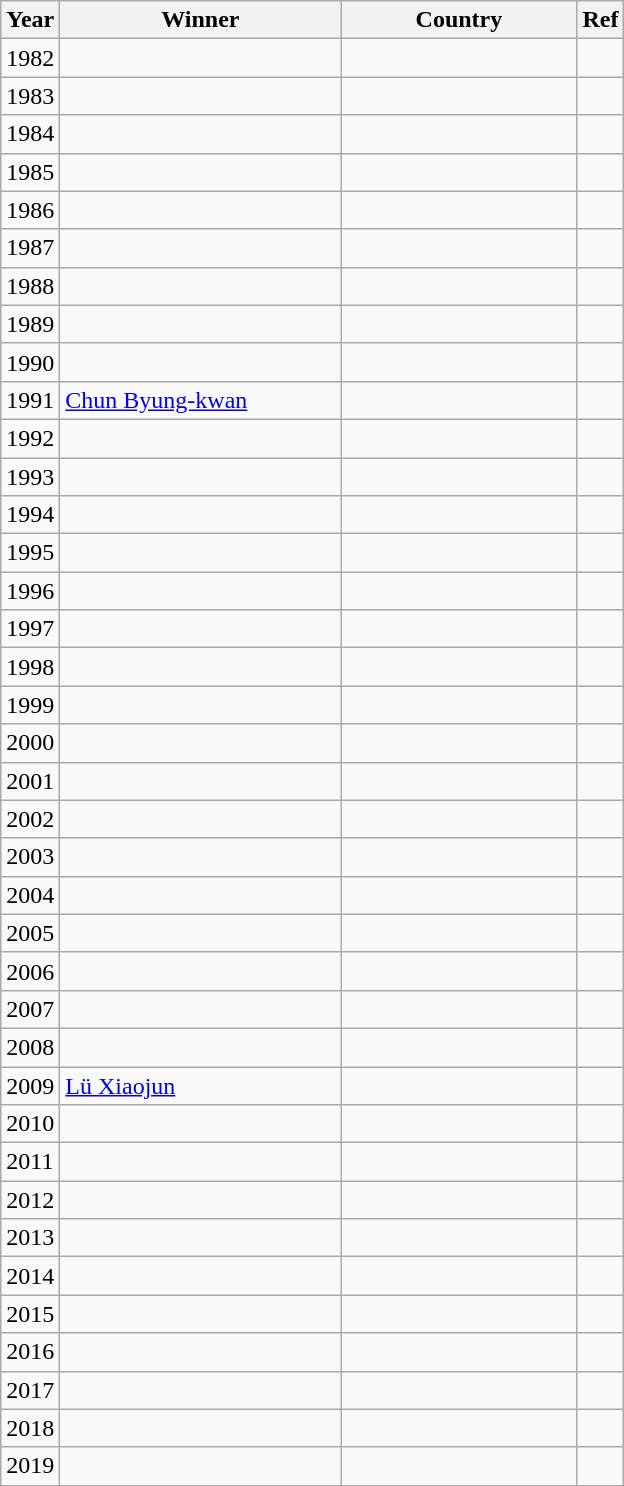<table class="wikitable sortable" style="font-size:100%">
<tr>
<th width="20">Year</th>
<th width="180">Winner</th>
<th width="150">Country</th>
<th width="20">Ref</th>
</tr>
<tr>
<td>1982</td>
<td></td>
<td></td>
<td></td>
</tr>
<tr>
<td>1983</td>
<td></td>
<td></td>
<td></td>
</tr>
<tr>
<td>1984</td>
<td></td>
<td></td>
<td></td>
</tr>
<tr>
<td>1985</td>
<td></td>
<td></td>
<td></td>
</tr>
<tr>
<td>1986</td>
<td></td>
<td></td>
<td></td>
</tr>
<tr>
<td>1987</td>
<td></td>
<td></td>
<td></td>
</tr>
<tr>
<td>1988</td>
<td></td>
<td></td>
<td></td>
</tr>
<tr>
<td>1989</td>
<td></td>
<td></td>
<td></td>
</tr>
<tr>
<td>1990</td>
<td></td>
<td></td>
<td></td>
</tr>
<tr>
<td>1991</td>
<td><a href='#'>Chun Byung-kwan</a></td>
<td></td>
<td></td>
</tr>
<tr>
<td>1992</td>
<td></td>
<td></td>
<td></td>
</tr>
<tr>
<td>1993</td>
<td></td>
<td></td>
<td></td>
</tr>
<tr>
<td>1994</td>
<td></td>
<td></td>
<td></td>
</tr>
<tr>
<td>1995</td>
<td></td>
<td></td>
<td></td>
</tr>
<tr>
<td>1996</td>
<td></td>
<td></td>
<td></td>
</tr>
<tr>
<td>1997</td>
<td></td>
<td></td>
<td></td>
</tr>
<tr>
<td>1998</td>
<td></td>
<td></td>
<td></td>
</tr>
<tr>
<td>1999</td>
<td></td>
<td></td>
<td></td>
</tr>
<tr>
<td>2000</td>
<td></td>
<td></td>
<td></td>
</tr>
<tr>
<td>2001</td>
<td></td>
<td></td>
<td></td>
</tr>
<tr>
<td>2002</td>
<td></td>
<td></td>
<td></td>
</tr>
<tr>
<td>2003</td>
<td></td>
<td></td>
<td></td>
</tr>
<tr>
<td>2004</td>
<td></td>
<td></td>
<td></td>
</tr>
<tr>
<td>2005</td>
<td></td>
<td></td>
<td></td>
</tr>
<tr>
<td>2006</td>
<td></td>
<td></td>
<td></td>
</tr>
<tr>
<td>2007</td>
<td></td>
<td></td>
<td></td>
</tr>
<tr>
<td>2008</td>
<td></td>
<td></td>
<td></td>
</tr>
<tr>
<td>2009</td>
<td><a href='#'>Lü Xiaojun</a></td>
<td></td>
<td></td>
</tr>
<tr>
<td>2010</td>
<td></td>
<td></td>
<td></td>
</tr>
<tr>
<td>2011</td>
<td></td>
<td></td>
<td></td>
</tr>
<tr>
<td>2012</td>
<td></td>
<td></td>
<td></td>
</tr>
<tr>
<td>2013</td>
<td></td>
<td></td>
<td></td>
</tr>
<tr>
<td>2014</td>
<td></td>
<td></td>
<td></td>
</tr>
<tr>
<td>2015</td>
<td></td>
<td></td>
<td></td>
</tr>
<tr>
<td>2016</td>
<td></td>
<td></td>
<td></td>
</tr>
<tr>
<td>2017</td>
<td></td>
<td></td>
<td></td>
</tr>
<tr>
<td>2018</td>
<td></td>
<td></td>
<td></td>
</tr>
<tr>
<td>2019</td>
<td></td>
<td></td>
<td></td>
</tr>
</table>
